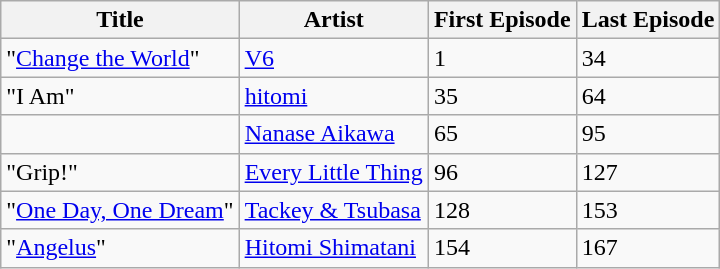<table class="wikitable">
<tr>
<th>Title</th>
<th>Artist</th>
<th>First Episode</th>
<th>Last Episode</th>
</tr>
<tr>
<td>"<a href='#'>Change the World</a>"</td>
<td><a href='#'>V6</a></td>
<td>1</td>
<td>34</td>
</tr>
<tr>
<td>"I Am"</td>
<td><a href='#'>hitomi</a></td>
<td>35</td>
<td>64</td>
</tr>
<tr>
<td></td>
<td><a href='#'>Nanase Aikawa</a></td>
<td>65</td>
<td>95</td>
</tr>
<tr>
<td>"Grip!"</td>
<td><a href='#'>Every Little Thing</a></td>
<td>96</td>
<td>127</td>
</tr>
<tr>
<td>"<a href='#'>One Day, One Dream</a>"</td>
<td><a href='#'>Tackey & Tsubasa</a></td>
<td>128</td>
<td>153</td>
</tr>
<tr>
<td>"<a href='#'>Angelus</a>"</td>
<td><a href='#'>Hitomi Shimatani</a></td>
<td>154</td>
<td>167</td>
</tr>
</table>
